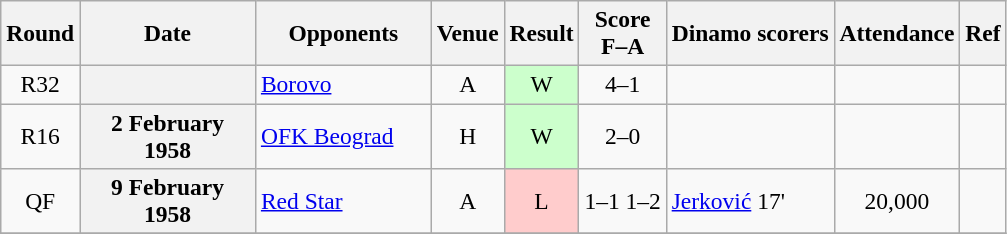<table class="wikitable plainrowheaders sortable" style="text-align:center; font-size:98%;">
<tr>
<th>Round</th>
<th scope="col" width="110">Date</th>
<th scope="col" width="110">Opponents</th>
<th scope="col">Venue</th>
<th scope="col">Result</th>
<th scope="col">Score<br>F–A</th>
<th scope="col">Dinamo scorers</th>
<th scope="col">Attendance</th>
<th scope="col">Ref</th>
</tr>
<tr>
<td>R32</td>
<th scope="row"></th>
<td align="left"><a href='#'>Borovo</a></td>
<td>A</td>
<td style="background:#cfc">W</td>
<td>4–1</td>
<td align="left"></td>
<td></td>
<td></td>
</tr>
<tr>
<td>R16</td>
<th scope="row">2 February 1958</th>
<td align="left"><a href='#'>OFK Beograd</a></td>
<td>H</td>
<td style="background:#cfc">W</td>
<td>2–0</td>
<td></td>
<td></td>
<td></td>
</tr>
<tr>
<td>QF</td>
<th scope="row">9 February 1958</th>
<td align="left"><a href='#'>Red Star</a></td>
<td>A</td>
<td style="background:#fcc">L</td>
<td>1–1  1–2 </td>
<td align="left"><a href='#'>Jerković</a> 17'</td>
<td>20,000</td>
<td></td>
</tr>
<tr>
</tr>
</table>
